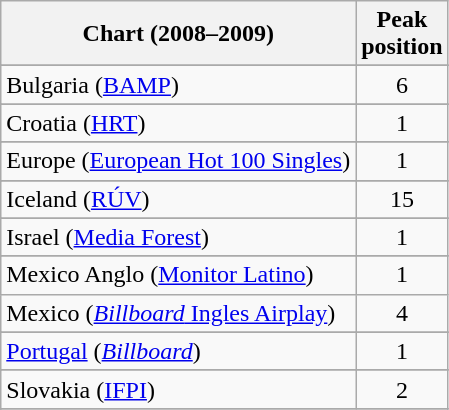<table class="wikitable sortable">
<tr>
<th>Chart (2008–2009)</th>
<th>Peak<br>position</th>
</tr>
<tr>
</tr>
<tr>
</tr>
<tr>
</tr>
<tr>
</tr>
<tr>
<td>Bulgaria (<a href='#'>BAMP</a>)</td>
<td style="text-align:center;">6</td>
</tr>
<tr>
</tr>
<tr>
</tr>
<tr>
</tr>
<tr>
</tr>
<tr>
<td>Croatia (<a href='#'>HRT</a>)</td>
<td style="text-align:center;">1</td>
</tr>
<tr>
</tr>
<tr>
</tr>
<tr>
<td>Europe (<a href='#'>European Hot 100 Singles</a>)</td>
<td style="text-align:center;">1</td>
</tr>
<tr>
</tr>
<tr>
</tr>
<tr>
</tr>
<tr>
</tr>
<tr>
<td>Iceland (<a href='#'>RÚV</a>)</td>
<td style="text-align:center;">15</td>
</tr>
<tr>
</tr>
<tr>
<td>Israel (<a href='#'>Media Forest</a>)</td>
<td style="text-align:center;">1</td>
</tr>
<tr>
</tr>
<tr>
</tr>
<tr>
<td>Mexico Anglo (<a href='#'>Monitor Latino</a>)</td>
<td style="text-align:center;">1</td>
</tr>
<tr>
<td>Mexico (<a href='#'><em>Billboard</em> Ingles Airplay</a>)</td>
<td style="text-align:center;">4</td>
</tr>
<tr>
</tr>
<tr>
</tr>
<tr>
</tr>
<tr>
</tr>
<tr>
<td><a href='#'>Portugal</a> (<em><a href='#'>Billboard</a></em>)</td>
<td style="text-align:center;">1</td>
</tr>
<tr>
</tr>
<tr>
<td>Slovakia (<a href='#'>IFPI</a>)</td>
<td style="text-align:center;">2</td>
</tr>
<tr>
</tr>
<tr>
</tr>
<tr>
</tr>
<tr>
</tr>
<tr>
</tr>
<tr>
</tr>
<tr>
</tr>
<tr>
</tr>
<tr>
</tr>
</table>
